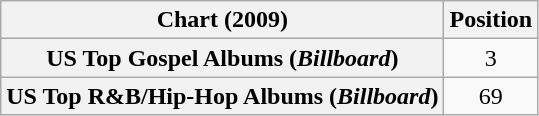<table class="wikitable sortable plainrowheaders" style="text-align:center">
<tr>
<th scope="col">Chart (2009)</th>
<th scope="col">Position</th>
</tr>
<tr>
<th scope="row">US Top Gospel Albums (<em>Billboard</em>)</th>
<td>3</td>
</tr>
<tr>
<th scope="row">US Top R&B/Hip-Hop Albums (<em>Billboard</em>)</th>
<td>69</td>
</tr>
</table>
